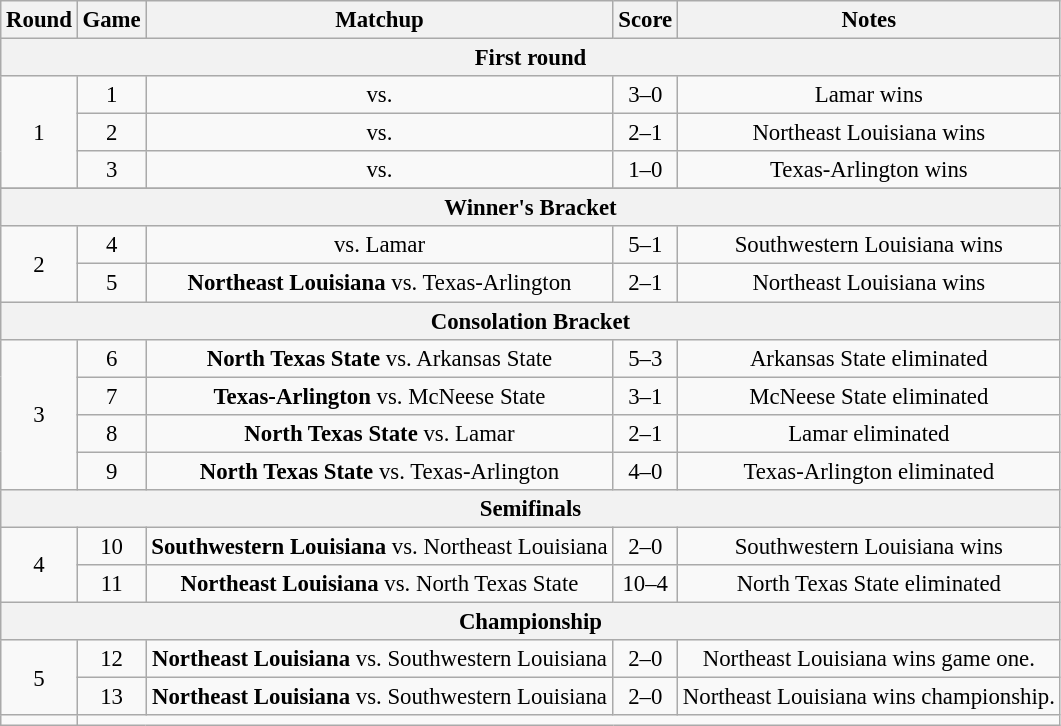<table class="wikitable" style="font-size: 95%;text-align:center">
<tr align="center">
<th>Round</th>
<th>Game</th>
<th>Matchup</th>
<th>Score</th>
<th>Notes</th>
</tr>
<tr>
<th colspan="8">First round</th>
</tr>
<tr>
<td rowspan="3">1</td>
<td>1</td>
<td><strong></strong> vs. </td>
<td>3–0</td>
<td>Lamar wins</td>
</tr>
<tr>
<td>2</td>
<td><strong></strong> vs. </td>
<td>2–1</td>
<td>Northeast Louisiana wins</td>
</tr>
<tr>
<td>3</td>
<td><strong></strong> vs. </td>
<td>1–0</td>
<td>Texas-Arlington wins</td>
</tr>
<tr>
</tr>
<tr>
<th colspan="8">Winner's Bracket</th>
</tr>
<tr>
<td rowspan="2">2</td>
<td>4</td>
<td><strong></strong> vs. Lamar</td>
<td>5–1</td>
<td>Southwestern Louisiana wins</td>
</tr>
<tr>
<td>5</td>
<td><strong>Northeast Louisiana</strong> vs. Texas-Arlington</td>
<td>2–1</td>
<td>Northeast Louisiana wins</td>
</tr>
<tr>
<th colspan="8">Consolation Bracket</th>
</tr>
<tr>
<td rowspan=" 4">3</td>
<td>6</td>
<td><strong>North Texas State</strong> vs. Arkansas State</td>
<td>5–3</td>
<td>Arkansas State eliminated</td>
</tr>
<tr>
<td>7</td>
<td><strong>Texas-Arlington</strong> vs. McNeese State</td>
<td>3–1</td>
<td>McNeese State eliminated</td>
</tr>
<tr>
<td>8</td>
<td><strong>North Texas State</strong> vs. Lamar</td>
<td>2–1</td>
<td>Lamar eliminated</td>
</tr>
<tr>
<td>9</td>
<td><strong>North Texas State</strong> vs. Texas-Arlington</td>
<td>4–0</td>
<td>Texas-Arlington eliminated</td>
</tr>
<tr>
<th colspan="8">Semifinals</th>
</tr>
<tr>
<td rowspan="2">4</td>
<td>10</td>
<td><strong>Southwestern Louisiana</strong> vs. Northeast Louisiana</td>
<td>2–0</td>
<td>Southwestern Louisiana wins</td>
</tr>
<tr>
<td>11</td>
<td><strong>Northeast Louisiana</strong> vs. North Texas State</td>
<td>10–4</td>
<td>North Texas State eliminated</td>
</tr>
<tr>
<th colspan="8">Championship</th>
</tr>
<tr>
<td rowspan="2">5</td>
<td>12</td>
<td><strong>Northeast Louisiana</strong> vs. Southwestern Louisiana</td>
<td>2–0</td>
<td>Northeast Louisiana wins game one.</td>
</tr>
<tr>
<td>13</td>
<td><strong>Northeast Louisiana</strong> vs. Southwestern Louisiana</td>
<td>2–0</td>
<td>Northeast Louisiana wins championship.</td>
</tr>
<tr>
<td></td>
</tr>
</table>
